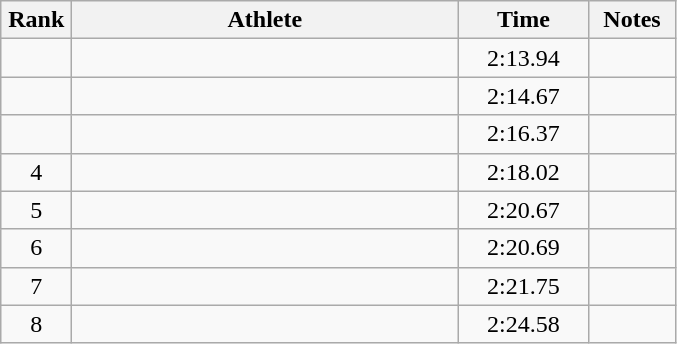<table class="wikitable" style="text-align:center">
<tr>
<th width=40>Rank</th>
<th width=250>Athlete</th>
<th width=80>Time</th>
<th width=50>Notes</th>
</tr>
<tr>
<td></td>
<td align=left></td>
<td>2:13.94</td>
<td></td>
</tr>
<tr>
<td></td>
<td align=left></td>
<td>2:14.67</td>
<td></td>
</tr>
<tr>
<td></td>
<td align=left></td>
<td>2:16.37</td>
<td></td>
</tr>
<tr>
<td>4</td>
<td align=left></td>
<td>2:18.02</td>
<td></td>
</tr>
<tr>
<td>5</td>
<td align=left></td>
<td>2:20.67</td>
<td></td>
</tr>
<tr>
<td>6</td>
<td align=left></td>
<td>2:20.69</td>
<td></td>
</tr>
<tr>
<td>7</td>
<td align=left></td>
<td>2:21.75</td>
<td></td>
</tr>
<tr>
<td>8</td>
<td align=left></td>
<td>2:24.58</td>
<td></td>
</tr>
</table>
